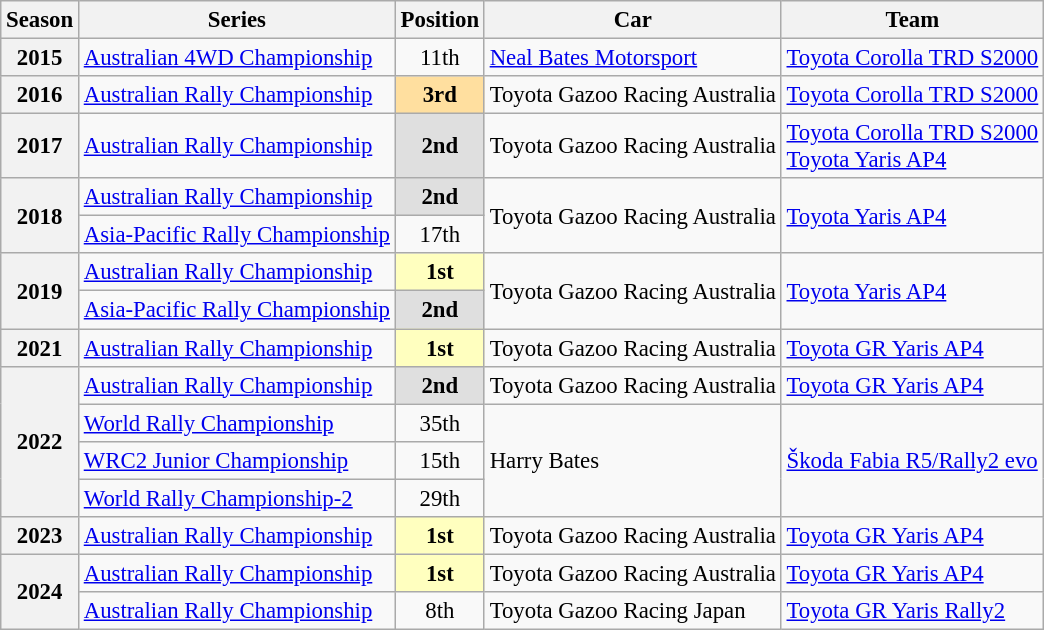<table class="wikitable" style="font-size: 95%;">
<tr>
<th>Season</th>
<th>Series</th>
<th>Position</th>
<th>Car</th>
<th>Team</th>
</tr>
<tr>
<th>2015</th>
<td><a href='#'>Australian 4WD Championship</a></td>
<td align="center">11th</td>
<td><a href='#'>Neal Bates Motorsport</a></td>
<td><a href='#'>Toyota Corolla TRD S2000</a></td>
</tr>
<tr>
<th>2016</th>
<td><a href='#'>Australian Rally Championship</a></td>
<td align="center" style="background:#ffdf9f"><strong>3rd</strong></td>
<td>Toyota Gazoo Racing Australia</td>
<td><a href='#'>Toyota Corolla TRD S2000</a></td>
</tr>
<tr>
<th>2017</th>
<td><a href='#'>Australian Rally Championship</a></td>
<td align="center" style=background:#dfdfdf><strong>2nd</strong></td>
<td>Toyota Gazoo Racing Australia</td>
<td><a href='#'>Toyota Corolla TRD S2000</a><br><a href='#'>Toyota Yaris AP4</a></td>
</tr>
<tr>
<th rowspan=2>2018</th>
<td><a href='#'>Australian Rally Championship</a></td>
<td align="center" style=background:#dfdfdf><strong>2nd</strong></td>
<td rowspan=2>Toyota Gazoo Racing Australia</td>
<td rowspan=2><a href='#'>Toyota Yaris AP4</a></td>
</tr>
<tr>
<td><a href='#'>Asia-Pacific Rally Championship</a></td>
<td align="center">17th</td>
</tr>
<tr>
<th rowspan=2>2019</th>
<td><a href='#'>Australian Rally Championship</a></td>
<td align="center" style=background:#ffffbf><strong>1st</strong></td>
<td rowspan=2>Toyota Gazoo Racing Australia</td>
<td rowspan=2><a href='#'>Toyota Yaris AP4</a></td>
</tr>
<tr>
<td><a href='#'>Asia-Pacific Rally Championship</a></td>
<td align="center" style=background:#dfdfdf><strong>2nd</strong></td>
</tr>
<tr>
<th>2021</th>
<td><a href='#'>Australian Rally Championship</a></td>
<td align="center" style=background:#ffffbf><strong>1st</strong></td>
<td>Toyota Gazoo Racing Australia</td>
<td><a href='#'>Toyota GR Yaris AP4</a></td>
</tr>
<tr>
<th rowspan=4>2022</th>
<td><a href='#'>Australian Rally Championship</a></td>
<td align="center" style=background:#dfdfdf><strong>2nd</strong></td>
<td>Toyota Gazoo Racing Australia</td>
<td><a href='#'>Toyota GR Yaris AP4</a></td>
</tr>
<tr>
<td><a href='#'>World Rally Championship</a></td>
<td align="center">35th</td>
<td rowspan=3>Harry Bates</td>
<td rowspan=3><a href='#'>Škoda Fabia R5/Rally2 evo</a></td>
</tr>
<tr>
<td><a href='#'>WRC2 Junior Championship</a></td>
<td align="center">15th</td>
</tr>
<tr>
<td><a href='#'>World Rally Championship-2</a></td>
<td align="center">29th</td>
</tr>
<tr>
<th>2023</th>
<td><a href='#'>Australian Rally Championship</a></td>
<td align="center" style=background:#ffffbf><strong>1st</strong></td>
<td>Toyota Gazoo Racing Australia</td>
<td><a href='#'>Toyota GR Yaris AP4</a></td>
</tr>
<tr>
<th rowspan=2>2024</th>
<td><a href='#'>Australian Rally Championship</a></td>
<td align="center" style=background:#ffffbf><strong>1st</strong></td>
<td>Toyota Gazoo Racing Australia</td>
<td><a href='#'>Toyota GR Yaris AP4</a></td>
</tr>
<tr>
<td><a href='#'>Australian Rally Championship</a></td>
<td align="center">8th</td>
<td>Toyota Gazoo Racing Japan</td>
<td><a href='#'>Toyota GR Yaris Rally2</a></td>
</tr>
</table>
